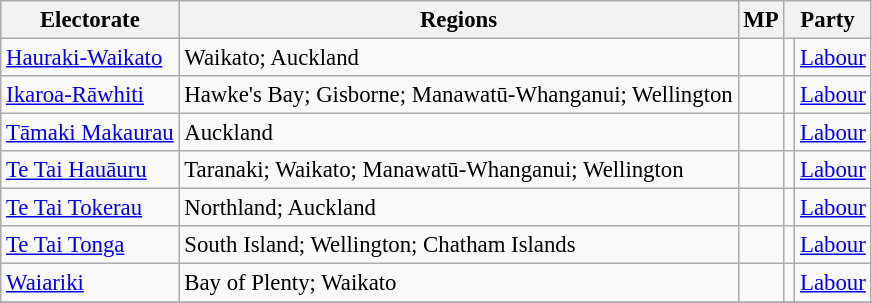<table style="font-size: 95%;" class="sortable wikitable">
<tr>
<th>Electorate</th>
<th>Regions</th>
<th>MP</th>
<th colspan="2">Party</th>
</tr>
<tr>
<td><a href='#'>Hauraki-Waikato</a></td>
<td>Waikato; Auckland</td>
<td></td>
<td></td>
<td><a href='#'>Labour</a></td>
</tr>
<tr>
<td><a href='#'>Ikaroa-Rāwhiti</a></td>
<td>Hawke's Bay; Gisborne; Manawatū-Whanganui; Wellington</td>
<td></td>
<td></td>
<td><a href='#'>Labour</a></td>
</tr>
<tr>
<td><a href='#'>Tāmaki Makaurau</a></td>
<td>Auckland</td>
<td></td>
<td></td>
<td><a href='#'>Labour</a></td>
</tr>
<tr>
<td><a href='#'>Te Tai Hauāuru</a></td>
<td>Taranaki; Waikato; Manawatū-Whanganui; Wellington</td>
<td></td>
<td></td>
<td><a href='#'>Labour</a></td>
</tr>
<tr>
<td><a href='#'>Te Tai Tokerau</a></td>
<td>Northland; Auckland</td>
<td></td>
<td></td>
<td><a href='#'>Labour</a></td>
</tr>
<tr>
<td><a href='#'>Te Tai Tonga</a></td>
<td>South Island; Wellington; Chatham Islands</td>
<td></td>
<td></td>
<td><a href='#'>Labour</a></td>
</tr>
<tr>
<td><a href='#'>Waiariki</a></td>
<td>Bay of Plenty; Waikato</td>
<td></td>
<td></td>
<td><a href='#'>Labour</a></td>
</tr>
<tr>
</tr>
</table>
